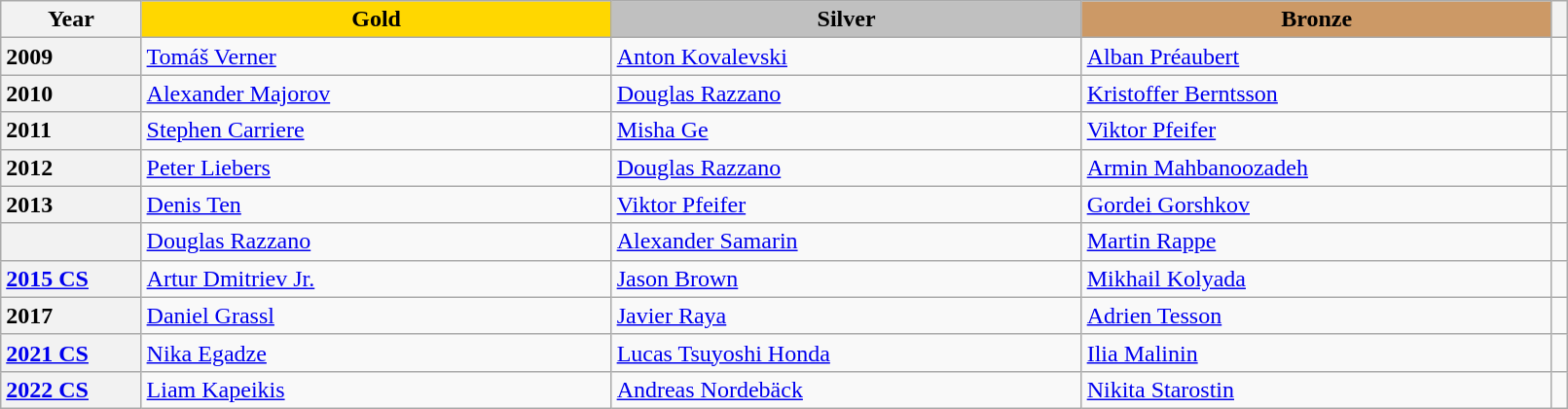<table class="wikitable unsortable" style="text-align:left; width:85%">
<tr>
<th scope="col" style="text-align:center">Year</th>
<td scope="col" style="text-align:center; width:30%; background:gold"><strong>Gold</strong></td>
<td scope="col" style="text-align:center; width:30%; background:silver"><strong>Silver</strong></td>
<td scope="col" style="text-align:center; width:30%; background:#c96"><strong>Bronze</strong></td>
<th scope="col" style="text-align:center"></th>
</tr>
<tr>
<th scope="row" style="text-align:left">2009</th>
<td> <a href='#'>Tomáš Verner</a></td>
<td> <a href='#'>Anton Kovalevski</a></td>
<td> <a href='#'>Alban Préaubert</a></td>
<td></td>
</tr>
<tr>
<th scope="row" style="text-align:left">2010</th>
<td> <a href='#'>Alexander Majorov</a></td>
<td> <a href='#'>Douglas Razzano</a></td>
<td> <a href='#'>Kristoffer Berntsson</a></td>
<td></td>
</tr>
<tr>
<th scope="row" style="text-align:left">2011</th>
<td> <a href='#'>Stephen Carriere</a></td>
<td> <a href='#'>Misha Ge</a></td>
<td> <a href='#'>Viktor Pfeifer</a></td>
<td></td>
</tr>
<tr>
<th scope="row" style="text-align:left">2012</th>
<td> <a href='#'>Peter Liebers</a></td>
<td> <a href='#'>Douglas Razzano</a></td>
<td> <a href='#'>Armin Mahbanoozadeh</a></td>
<td></td>
</tr>
<tr>
<th scope="row" style="text-align:left">2013</th>
<td> <a href='#'>Denis Ten</a></td>
<td> <a href='#'>Viktor Pfeifer</a></td>
<td> <a href='#'>Gordei Gorshkov</a></td>
<td></td>
</tr>
<tr>
<th scope="row" style="text-align:left"></th>
<td> <a href='#'>Douglas Razzano</a></td>
<td> <a href='#'>Alexander Samarin</a></td>
<td> <a href='#'>Martin Rappe</a></td>
<td></td>
</tr>
<tr>
<th scope="row" style="text-align:left"><a href='#'>2015 CS</a></th>
<td> <a href='#'>Artur Dmitriev Jr.</a></td>
<td> <a href='#'>Jason Brown</a></td>
<td> <a href='#'>Mikhail Kolyada</a></td>
<td></td>
</tr>
<tr>
<th scope="row" style="text-align:left">2017</th>
<td> <a href='#'>Daniel Grassl</a></td>
<td> <a href='#'>Javier Raya</a></td>
<td> <a href='#'>Adrien Tesson</a></td>
<td></td>
</tr>
<tr>
<th scope="row" style="text-align:left"><a href='#'>2021 CS</a></th>
<td> <a href='#'>Nika Egadze</a></td>
<td> <a href='#'>Lucas Tsuyoshi Honda</a></td>
<td> <a href='#'>Ilia Malinin</a></td>
<td></td>
</tr>
<tr>
<th scope="row" style="text-align:left"><a href='#'>2022 CS</a></th>
<td> <a href='#'>Liam Kapeikis</a></td>
<td> <a href='#'>Andreas Nordebäck</a></td>
<td> <a href='#'>Nikita Starostin</a></td>
<td></td>
</tr>
</table>
